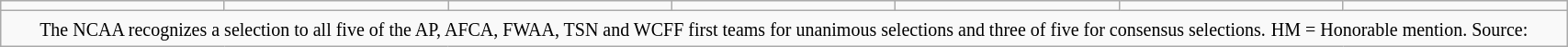<table class="wikitable" style="width: 90%;text-align: center;">
<tr align="center">
<td></td>
<td></td>
<td></td>
<td></td>
<td></td>
<td></td>
<td></td>
</tr>
<tr align="center">
<td colspan=7><small>The NCAA recognizes a selection to all five of the AP, AFCA, FWAA, TSN and WCFF first teams for unanimous selections and three of five for consensus selections.</small> <small>HM = Honorable mention. Source: </small></td>
</tr>
</table>
